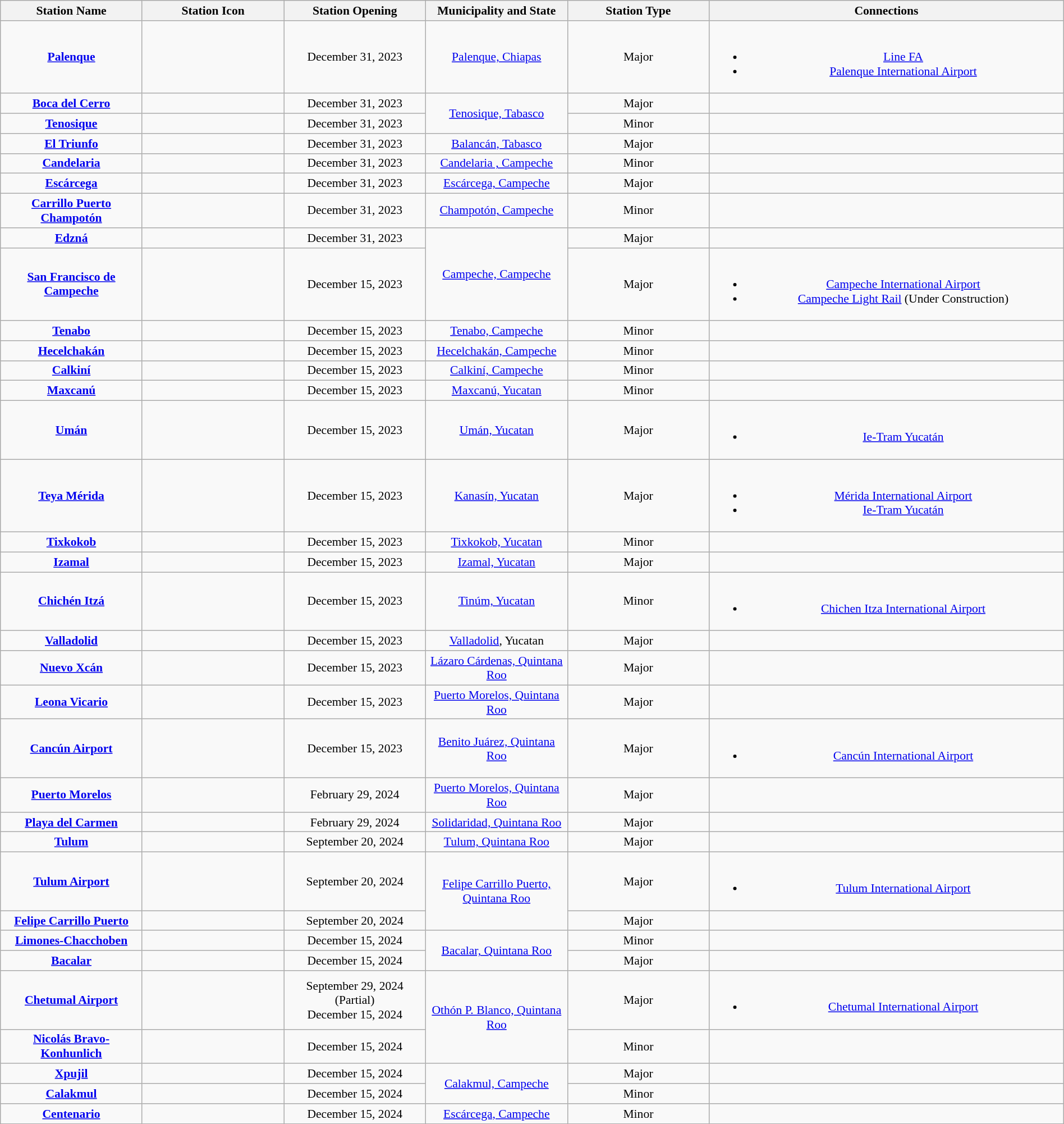<table class="wikitable col7izq" width="100%" style="text-align:center; font-size:90%">
<tr>
<th width="10%">Station Name</th>
<th width="10%">Station Icon</th>
<th width="10%">Station Opening</th>
<th width="10%">Municipality and State</th>
<th width="10%">Station Type</th>
<th width="25%">Connections</th>
</tr>
<tr>
<td><a href='#'><strong>Palenque</strong></a></td>
<td></td>
<td>December 31, 2023</td>
<td><a href='#'>Palenque, Chiapas</a></td>
<td>Major</td>
<td><br><ul><li><a href='#'>Line FA</a></li><li><a href='#'>Palenque International Airport</a></li></ul></td>
</tr>
<tr>
<td><a href='#'><strong>Boca del Cerro</strong></a></td>
<td></td>
<td>December 31, 2023</td>
<td rowspan="2"><a href='#'>Tenosique, Tabasco</a></td>
<td>Major</td>
<td></td>
</tr>
<tr>
<td><a href='#'><strong>Tenosique</strong></a></td>
<td></td>
<td>December 31, 2023</td>
<td>Minor</td>
<td></td>
</tr>
<tr>
<td><a href='#'><strong>El Triunfo</strong></a></td>
<td></td>
<td>December 31, 2023</td>
<td><a href='#'>Balancán, Tabasco</a></td>
<td>Major</td>
<td></td>
</tr>
<tr>
<td><a href='#'><strong>Candelaria</strong></a></td>
<td></td>
<td>December 31, 2023</td>
<td><a href='#'>Candelaria , Campeche</a></td>
<td>Minor</td>
<td></td>
</tr>
<tr>
<td><a href='#'><strong>Escárcega</strong></a></td>
<td></td>
<td>December 31, 2023</td>
<td><a href='#'>Escárcega, Campeche</a></td>
<td>Major</td>
<td></td>
</tr>
<tr>
<td><a href='#'><strong>Carrillo Puerto Champotón</strong></a></td>
<td></td>
<td>December 31, 2023</td>
<td><a href='#'>Champotón, Campeche</a></td>
<td>Minor</td>
<td></td>
</tr>
<tr>
<td><a href='#'><strong>Edzná</strong></a></td>
<td></td>
<td>December 31, 2023</td>
<td rowspan="2"><a href='#'>Campeche, Campeche</a></td>
<td>Major</td>
<td></td>
</tr>
<tr>
<td><a href='#'><strong>San Francisco de Campeche</strong></a></td>
<td></td>
<td>December 15, 2023</td>
<td>Major</td>
<td><br><ul><li><a href='#'>Campeche International Airport</a></li><li><a href='#'>Campeche Light Rail</a> (Under Construction)</li></ul></td>
</tr>
<tr>
<td><a href='#'><strong>Tenabo</strong></a></td>
<td></td>
<td>December 15, 2023</td>
<td><a href='#'>Tenabo, Campeche</a></td>
<td>Minor</td>
<td></td>
</tr>
<tr>
<td><a href='#'><strong>Hecelchakán</strong></a></td>
<td></td>
<td>December 15, 2023</td>
<td><a href='#'>Hecelchakán, Campeche</a></td>
<td>Minor</td>
<td></td>
</tr>
<tr>
<td><a href='#'><strong>Calkiní</strong></a></td>
<td></td>
<td>December 15, 2023</td>
<td><a href='#'>Calkiní, Campeche</a></td>
<td>Minor</td>
<td></td>
</tr>
<tr>
<td><a href='#'><strong>Maxcanú</strong></a></td>
<td></td>
<td>December 15, 2023</td>
<td><a href='#'>Maxcanú, Yucatan</a></td>
<td>Minor</td>
<td></td>
</tr>
<tr>
<td><a href='#'><strong>Umán</strong></a></td>
<td></td>
<td>December 15, 2023</td>
<td><a href='#'>Umán, Yucatan</a></td>
<td>Major</td>
<td><br><ul><li><a href='#'>Ie-Tram Yucatán</a></li></ul></td>
</tr>
<tr>
<td><a href='#'><strong>Teya Mérida</strong></a></td>
<td></td>
<td>December 15, 2023</td>
<td><a href='#'>Kanasín, Yucatan</a></td>
<td>Major</td>
<td><br><ul><li><a href='#'>Mérida International Airport</a></li><li><a href='#'>Ie-Tram Yucatán</a></li></ul></td>
</tr>
<tr>
<td><a href='#'><strong>Tixkokob</strong></a></td>
<td></td>
<td>December 15, 2023</td>
<td><a href='#'>Tixkokob, Yucatan</a></td>
<td>Minor</td>
<td></td>
</tr>
<tr>
<td><a href='#'><strong>Izamal</strong></a></td>
<td></td>
<td>December 15, 2023</td>
<td><a href='#'>Izamal, Yucatan</a></td>
<td>Major</td>
<td></td>
</tr>
<tr>
<td><a href='#'><strong>Chichén Itzá</strong></a></td>
<td></td>
<td>December 15, 2023</td>
<td><a href='#'>Tinúm, Yucatan</a></td>
<td>Minor</td>
<td><br><ul><li><a href='#'>Chichen Itza International Airport</a></li></ul></td>
</tr>
<tr>
<td><a href='#'><strong>Valladolid</strong></a></td>
<td></td>
<td>December 15, 2023</td>
<td><a href='#'>Valladolid</a>, Yucatan</td>
<td>Major</td>
<td></td>
</tr>
<tr>
<td><a href='#'><strong>Nuevo Xcán</strong></a></td>
<td></td>
<td>December 15, 2023</td>
<td><a href='#'>Lázaro Cárdenas, Quintana Roo</a></td>
<td>Major</td>
<td></td>
</tr>
<tr>
<td><a href='#'><strong>Leona Vicario</strong></a></td>
<td></td>
<td>December 15, 2023</td>
<td><a href='#'>Puerto Morelos, Quintana Roo</a></td>
<td>Major</td>
<td></td>
</tr>
<tr>
<td><a href='#'><strong>Cancún Airport</strong></a></td>
<td></td>
<td>December 15, 2023</td>
<td><a href='#'>Benito Juárez, Quintana Roo</a></td>
<td>Major</td>
<td><br><ul><li><a href='#'>Cancún International Airport</a></li></ul></td>
</tr>
<tr>
<td><a href='#'><strong>Puerto Morelos</strong></a></td>
<td></td>
<td>February 29, 2024</td>
<td><a href='#'>Puerto Morelos, Quintana Roo</a></td>
<td>Major</td>
<td></td>
</tr>
<tr>
<td><a href='#'><strong>Playa del Carmen</strong></a></td>
<td></td>
<td>February 29, 2024</td>
<td><a href='#'>Solidaridad, Quintana Roo</a></td>
<td>Major</td>
<td></td>
</tr>
<tr>
<td><a href='#'><strong>Tulum</strong></a></td>
<td></td>
<td>September 20, 2024</td>
<td><a href='#'>Tulum, Quintana Roo</a></td>
<td>Major</td>
<td></td>
</tr>
<tr>
<td><a href='#'><strong>Tulum Airport</strong></a></td>
<td></td>
<td>September 20, 2024</td>
<td rowspan="2"><a href='#'>Felipe Carrillo Puerto, Quintana Roo</a></td>
<td>Major</td>
<td><br><ul><li><a href='#'>Tulum International Airport</a></li></ul></td>
</tr>
<tr>
<td><a href='#'><strong>Felipe Carrillo Puerto</strong></a></td>
<td></td>
<td>September 20, 2024</td>
<td>Major</td>
<td></td>
</tr>
<tr>
<td><a href='#'><strong>Limones-Chacchoben</strong></a></td>
<td></td>
<td>December 15, 2024</td>
<td rowspan="2"><a href='#'>Bacalar, Quintana Roo</a></td>
<td>Minor</td>
<td></td>
</tr>
<tr>
<td><a href='#'><strong>Bacalar</strong></a></td>
<td></td>
<td>December 15, 2024</td>
<td>Major</td>
<td></td>
</tr>
<tr>
<td><a href='#'><strong>Chetumal Airport</strong></a></td>
<td></td>
<td>September 29, 2024 (Partial)<br>December 15, 2024</td>
<td rowspan="2"><a href='#'>Othón P. Blanco, Quintana Roo</a></td>
<td>Major</td>
<td><br><ul><li><a href='#'>Chetumal International Airport</a></li></ul></td>
</tr>
<tr>
<td><a href='#'><strong>Nicolás Bravo-Konhunlich</strong></a></td>
<td></td>
<td>December 15, 2024</td>
<td>Minor</td>
<td></td>
</tr>
<tr>
<td><a href='#'><strong>Xpujil</strong></a></td>
<td></td>
<td>December 15, 2024</td>
<td rowspan="2"><a href='#'>Calakmul, Campeche</a></td>
<td>Major</td>
<td></td>
</tr>
<tr>
<td><a href='#'><strong>Calakmul</strong></a></td>
<td></td>
<td>December 15, 2024</td>
<td>Minor</td>
<td></td>
</tr>
<tr>
<td><a href='#'><strong>Centenario</strong></a></td>
<td></td>
<td>December 15, 2024</td>
<td><a href='#'>Escárcega, Campeche</a></td>
<td>Minor</td>
<td></td>
</tr>
</table>
